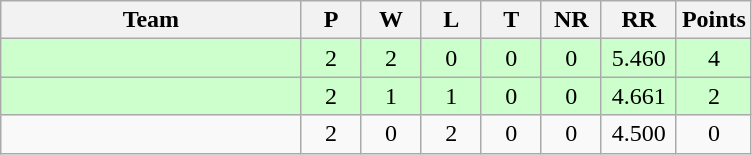<table class="wikitable" style="text-align: center;">
<tr>
<th style="width:40%;">Team</th>
<th style="width:8%;">P</th>
<th style="width:8%;">W</th>
<th style="width:8%;">L</th>
<th style="width:8%;">T</th>
<th style="width:8%;">NR</th>
<th style="width:10%;">RR</th>
<th style="width:10%;">Points</th>
</tr>
<tr style="background:#cfc;">
<td align=left></td>
<td>2</td>
<td>2</td>
<td>0</td>
<td>0</td>
<td>0</td>
<td>5.460</td>
<td>4</td>
</tr>
<tr style="background:#cfc;">
<td align=left></td>
<td>2</td>
<td>1</td>
<td>1</td>
<td>0</td>
<td>0</td>
<td>4.661</td>
<td>2</td>
</tr>
<tr>
<td align=left></td>
<td>2</td>
<td>0</td>
<td>2</td>
<td>0</td>
<td>0</td>
<td>4.500</td>
<td>0</td>
</tr>
</table>
